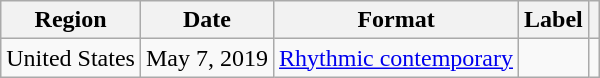<table class="wikitable plainrowheaders">
<tr>
<th>Region</th>
<th>Date</th>
<th>Format</th>
<th>Label</th>
<th></th>
</tr>
<tr>
<td>United States</td>
<td>May 7, 2019</td>
<td><a href='#'>Rhythmic contemporary</a></td>
<td></td>
<td></td>
</tr>
</table>
